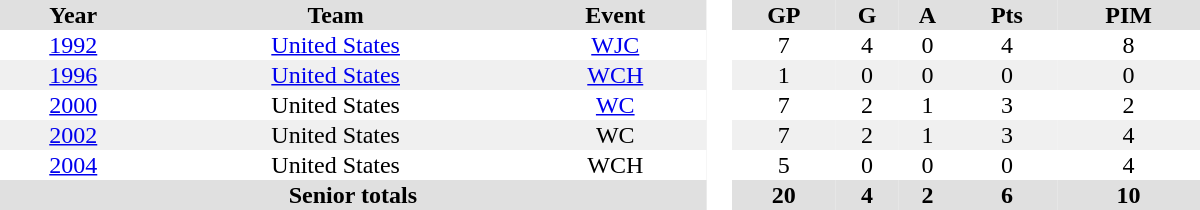<table border="0" cellpadding="1" cellspacing="0" style="text-align:center; width:50em">
<tr ALIGN="center" bgcolor="#e0e0e0">
<th>Year</th>
<th>Team</th>
<th>Event</th>
<th ALIGN="center" rowspan="99" bgcolor="#ffffff"> </th>
<th>GP</th>
<th>G</th>
<th>A</th>
<th>Pts</th>
<th>PIM</th>
</tr>
<tr>
<td><a href='#'>1992</a></td>
<td><a href='#'>United States</a></td>
<td><a href='#'>WJC</a></td>
<td>7</td>
<td>4</td>
<td>0</td>
<td>4</td>
<td>8</td>
</tr>
<tr bgcolor="#f0f0f0">
<td><a href='#'>1996</a></td>
<td><a href='#'>United States</a></td>
<td><a href='#'>WCH</a></td>
<td>1</td>
<td>0</td>
<td>0</td>
<td>0</td>
<td>0</td>
</tr>
<tr>
<td><a href='#'>2000</a></td>
<td>United States</td>
<td><a href='#'>WC</a></td>
<td>7</td>
<td>2</td>
<td>1</td>
<td>3</td>
<td>2</td>
</tr>
<tr bgcolor="#f0f0f0">
<td><a href='#'>2002</a></td>
<td>United States</td>
<td>WC</td>
<td>7</td>
<td>2</td>
<td>1</td>
<td>3</td>
<td>4</td>
</tr>
<tr>
<td><a href='#'>2004</a></td>
<td>United States</td>
<td>WCH</td>
<td>5</td>
<td>0</td>
<td>0</td>
<td>0</td>
<td>4</td>
</tr>
<tr bgcolor="#e0e0e0">
<th colspan=3>Senior totals</th>
<th>20</th>
<th>4</th>
<th>2</th>
<th>6</th>
<th>10</th>
</tr>
</table>
